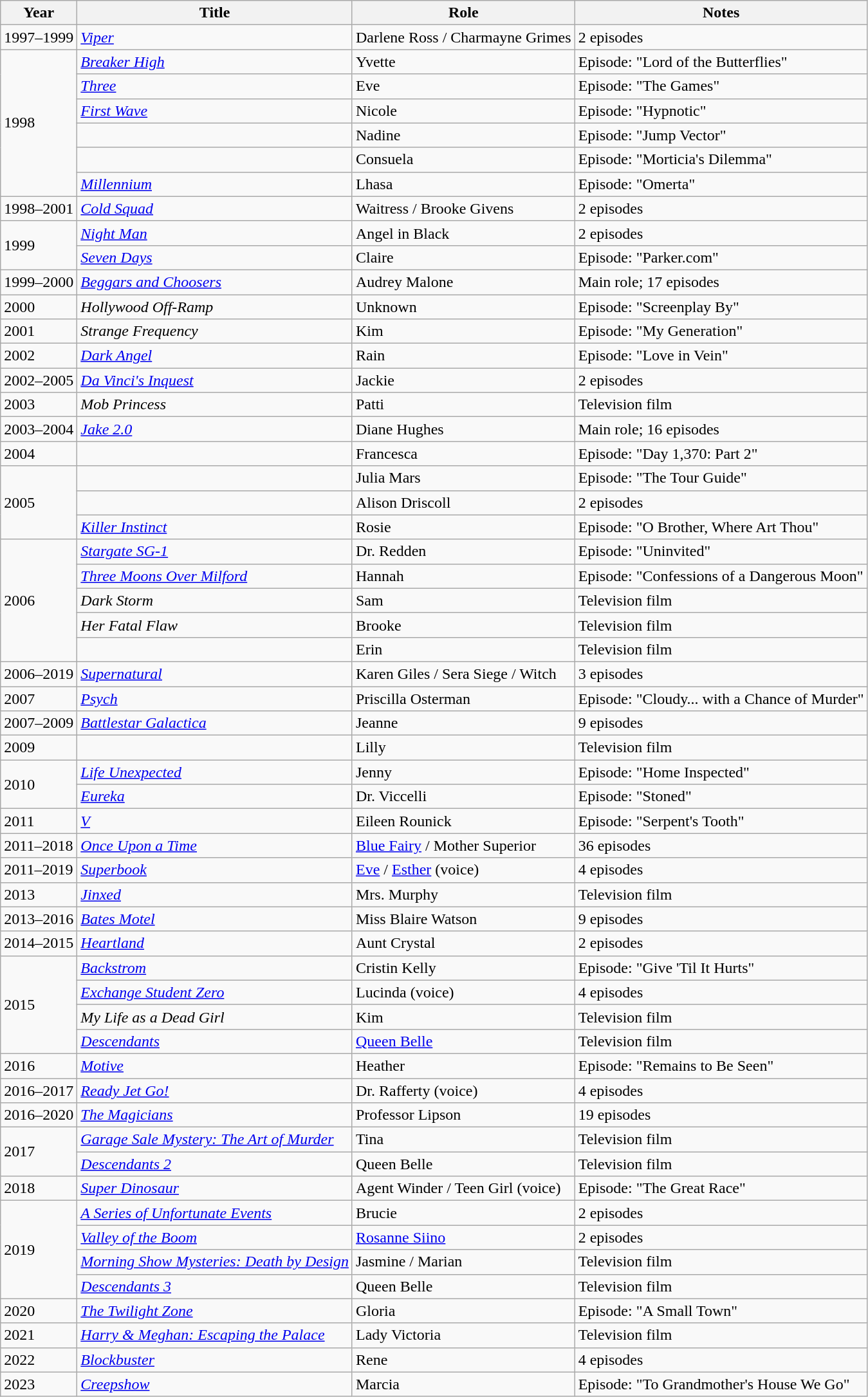<table class="wikitable sortable">
<tr>
<th>Year</th>
<th>Title</th>
<th>Role</th>
<th class="unsortable">Notes</th>
</tr>
<tr>
<td>1997–1999</td>
<td><em><a href='#'>Viper</a></em></td>
<td>Darlene Ross / Charmayne Grimes</td>
<td>2 episodes</td>
</tr>
<tr>
<td rowspan="6">1998</td>
<td><em><a href='#'>Breaker High</a></em></td>
<td>Yvette</td>
<td>Episode: "Lord of the Butterflies"</td>
</tr>
<tr>
<td><em><a href='#'>Three</a></em></td>
<td>Eve</td>
<td>Episode: "The Games"</td>
</tr>
<tr>
<td><em><a href='#'>First Wave</a></em></td>
<td>Nicole</td>
<td>Episode: "Hypnotic"</td>
</tr>
<tr>
<td><em></em></td>
<td>Nadine</td>
<td>Episode: "Jump Vector"</td>
</tr>
<tr>
<td><em></em></td>
<td>Consuela</td>
<td>Episode: "Morticia's Dilemma"</td>
</tr>
<tr>
<td><em><a href='#'>Millennium</a></em></td>
<td>Lhasa</td>
<td>Episode: "Omerta"</td>
</tr>
<tr>
<td>1998–2001</td>
<td><em><a href='#'>Cold Squad</a></em></td>
<td>Waitress / Brooke Givens</td>
<td>2 episodes</td>
</tr>
<tr>
<td rowspan="2">1999</td>
<td><em><a href='#'>Night Man</a></em></td>
<td>Angel in Black</td>
<td>2 episodes</td>
</tr>
<tr>
<td><em><a href='#'>Seven Days</a></em></td>
<td>Claire</td>
<td>Episode: "Parker.com"</td>
</tr>
<tr>
<td>1999–2000</td>
<td><em><a href='#'>Beggars and Choosers</a></em></td>
<td>Audrey Malone</td>
<td>Main role; 17 episodes</td>
</tr>
<tr>
<td>2000</td>
<td><em>Hollywood Off-Ramp</em></td>
<td>Unknown</td>
<td>Episode: "Screenplay By"</td>
</tr>
<tr>
<td>2001</td>
<td><em>Strange Frequency</em></td>
<td>Kim</td>
<td>Episode: "My Generation"</td>
</tr>
<tr>
<td>2002</td>
<td><em><a href='#'>Dark Angel</a></em></td>
<td>Rain</td>
<td>Episode: "Love in Vein"</td>
</tr>
<tr>
<td>2002–2005</td>
<td><em><a href='#'>Da Vinci's Inquest</a></em></td>
<td>Jackie</td>
<td>2 episodes</td>
</tr>
<tr>
<td>2003</td>
<td><em>Mob Princess</em></td>
<td>Patti</td>
<td>Television film</td>
</tr>
<tr>
<td>2003–2004</td>
<td><em><a href='#'>Jake 2.0</a></em></td>
<td>Diane Hughes</td>
<td>Main role; 16 episodes</td>
</tr>
<tr>
<td>2004</td>
<td><em></em></td>
<td>Francesca</td>
<td>Episode: "Day 1,370: Part 2"</td>
</tr>
<tr>
<td rowspan="3">2005</td>
<td><em></em></td>
<td>Julia Mars</td>
<td>Episode: "The Tour Guide"</td>
</tr>
<tr>
<td><em></em></td>
<td>Alison Driscoll</td>
<td>2 episodes</td>
</tr>
<tr>
<td><em><a href='#'>Killer Instinct</a></em></td>
<td>Rosie</td>
<td>Episode: "O Brother, Where Art Thou"</td>
</tr>
<tr>
<td rowspan="5">2006</td>
<td><em><a href='#'>Stargate SG-1</a></em></td>
<td>Dr. Redden</td>
<td>Episode: "Uninvited"</td>
</tr>
<tr>
<td><em><a href='#'>Three Moons Over Milford</a></em></td>
<td>Hannah</td>
<td>Episode: "Confessions of a Dangerous Moon"</td>
</tr>
<tr>
<td><em>Dark Storm</em></td>
<td>Sam</td>
<td>Television film</td>
</tr>
<tr>
<td><em>Her Fatal Flaw</em></td>
<td>Brooke</td>
<td>Television film</td>
</tr>
<tr>
<td><em></em></td>
<td>Erin</td>
<td>Television film</td>
</tr>
<tr>
<td>2006–2019</td>
<td><em><a href='#'>Supernatural</a></em></td>
<td>Karen Giles / Sera Siege / Witch</td>
<td>3 episodes</td>
</tr>
<tr>
<td>2007</td>
<td><em><a href='#'>Psych</a></em></td>
<td>Priscilla Osterman</td>
<td>Episode: "Cloudy... with a Chance of Murder"</td>
</tr>
<tr>
<td>2007–2009</td>
<td><em><a href='#'>Battlestar Galactica</a></em></td>
<td>Jeanne</td>
<td>9 episodes</td>
</tr>
<tr>
<td>2009</td>
<td><em></em></td>
<td>Lilly</td>
<td>Television film</td>
</tr>
<tr>
<td rowspan="2">2010</td>
<td><em><a href='#'>Life Unexpected</a></em></td>
<td>Jenny</td>
<td>Episode: "Home Inspected"</td>
</tr>
<tr>
<td><em><a href='#'>Eureka</a></em></td>
<td>Dr. Viccelli</td>
<td>Episode: "Stoned"</td>
</tr>
<tr>
<td>2011</td>
<td><em><a href='#'>V</a></em></td>
<td>Eileen Rounick</td>
<td>Episode: "Serpent's Tooth"</td>
</tr>
<tr>
<td>2011–2018</td>
<td><em><a href='#'>Once Upon a Time</a></em></td>
<td><a href='#'>Blue Fairy</a> / Mother Superior</td>
<td>36 episodes</td>
</tr>
<tr>
<td>2011–2019</td>
<td><em><a href='#'>Superbook</a></em></td>
<td><a href='#'>Eve</a> / <a href='#'>Esther</a> (voice)</td>
<td>4 episodes</td>
</tr>
<tr>
<td>2013</td>
<td><em><a href='#'>Jinxed</a></em></td>
<td>Mrs. Murphy</td>
<td>Television film</td>
</tr>
<tr>
<td>2013–2016</td>
<td><em><a href='#'>Bates Motel</a></em></td>
<td>Miss Blaire Watson</td>
<td>9 episodes</td>
</tr>
<tr>
<td>2014–2015</td>
<td><em><a href='#'>Heartland</a></em></td>
<td>Aunt Crystal</td>
<td>2 episodes</td>
</tr>
<tr>
<td rowspan="4">2015</td>
<td><em><a href='#'>Backstrom</a></em></td>
<td>Cristin Kelly</td>
<td>Episode: "Give 'Til It Hurts"</td>
</tr>
<tr>
<td><em><a href='#'>Exchange Student Zero</a></em></td>
<td>Lucinda (voice)</td>
<td>4 episodes</td>
</tr>
<tr>
<td><em>My Life as a Dead Girl</em></td>
<td>Kim</td>
<td>Television film</td>
</tr>
<tr>
<td><em><a href='#'>Descendants</a></em></td>
<td><a href='#'>Queen Belle</a></td>
<td>Television film</td>
</tr>
<tr>
<td>2016</td>
<td><em><a href='#'>Motive</a></em></td>
<td>Heather</td>
<td>Episode: "Remains to Be Seen"</td>
</tr>
<tr>
<td>2016–2017</td>
<td><em><a href='#'>Ready Jet Go!</a></em></td>
<td>Dr. Rafferty (voice)</td>
<td>4 episodes</td>
</tr>
<tr>
<td>2016–2020</td>
<td data-sort-value="Magicians, The"><em><a href='#'>The Magicians</a></em></td>
<td>Professor Lipson</td>
<td>19 episodes</td>
</tr>
<tr>
<td rowspan="2">2017</td>
<td><em><a href='#'>Garage Sale Mystery: The Art of Murder</a></em></td>
<td>Tina</td>
<td>Television film</td>
</tr>
<tr>
<td><em><a href='#'>Descendants 2</a></em></td>
<td>Queen Belle</td>
<td>Television film</td>
</tr>
<tr>
<td>2018</td>
<td><em><a href='#'>Super Dinosaur</a></em></td>
<td>Agent Winder / Teen Girl (voice)</td>
<td>Episode: "The Great Race"</td>
</tr>
<tr>
<td rowspan="4">2019</td>
<td data-sort-value="Series of Unfortunate Events, A"><em><a href='#'>A Series of Unfortunate Events</a></em></td>
<td>Brucie</td>
<td>2 episodes</td>
</tr>
<tr>
<td><em><a href='#'>Valley of the Boom</a></em></td>
<td><a href='#'>Rosanne Siino</a></td>
<td>2 episodes</td>
</tr>
<tr>
<td><em><a href='#'>Morning Show Mysteries: Death by Design</a></em></td>
<td>Jasmine / Marian</td>
<td>Television film</td>
</tr>
<tr>
<td><em><a href='#'>Descendants 3</a></em></td>
<td>Queen Belle</td>
<td>Television film</td>
</tr>
<tr>
<td>2020</td>
<td data-sort-value="Twilight Zone, The"><em><a href='#'>The Twilight Zone</a></em></td>
<td>Gloria</td>
<td>Episode: "A Small Town"</td>
</tr>
<tr>
<td>2021</td>
<td><em><a href='#'>Harry & Meghan: Escaping the Palace</a></em></td>
<td>Lady Victoria</td>
<td>Television film</td>
</tr>
<tr>
<td>2022</td>
<td><em><a href='#'>Blockbuster</a></em></td>
<td>Rene</td>
<td>4 episodes</td>
</tr>
<tr>
<td>2023</td>
<td><em><a href='#'>Creepshow</a></em></td>
<td>Marcia</td>
<td>Episode: "To Grandmother's House We Go"</td>
</tr>
</table>
